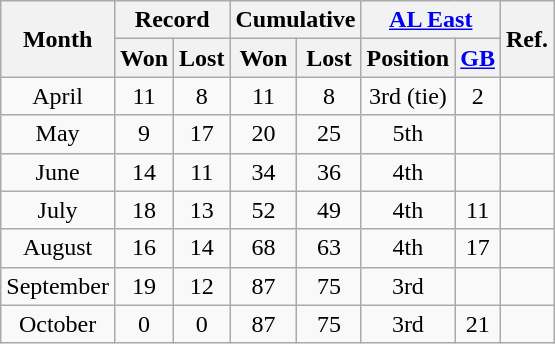<table class="wikitable" style="text-align:center;">
<tr>
<th rowspan=2>Month</th>
<th colspan=2>Record</th>
<th colspan=2>Cumulative</th>
<th colspan=2><a href='#'>AL East</a></th>
<th rowspan=2>Ref.</th>
</tr>
<tr>
<th>Won</th>
<th>Lost</th>
<th>Won</th>
<th>Lost</th>
<th>Position</th>
<th><a href='#'>GB</a></th>
</tr>
<tr>
<td>April</td>
<td>11</td>
<td>8</td>
<td>11</td>
<td>8</td>
<td>3rd (tie)</td>
<td>2</td>
<td></td>
</tr>
<tr>
<td>May</td>
<td>9</td>
<td>17</td>
<td>20</td>
<td>25</td>
<td>5th</td>
<td></td>
<td></td>
</tr>
<tr>
<td>June</td>
<td>14</td>
<td>11</td>
<td>34</td>
<td>36</td>
<td>4th</td>
<td></td>
<td></td>
</tr>
<tr>
<td>July</td>
<td>18</td>
<td>13</td>
<td>52</td>
<td>49</td>
<td>4th</td>
<td>11</td>
<td></td>
</tr>
<tr>
<td>August</td>
<td>16</td>
<td>14</td>
<td>68</td>
<td>63</td>
<td>4th</td>
<td>17</td>
<td></td>
</tr>
<tr>
<td>September</td>
<td>19</td>
<td>12</td>
<td>87</td>
<td>75</td>
<td>3rd</td>
<td></td>
<td></td>
</tr>
<tr>
<td>October</td>
<td>0</td>
<td>0</td>
<td>87</td>
<td>75</td>
<td>3rd</td>
<td>21</td>
<td></td>
</tr>
</table>
